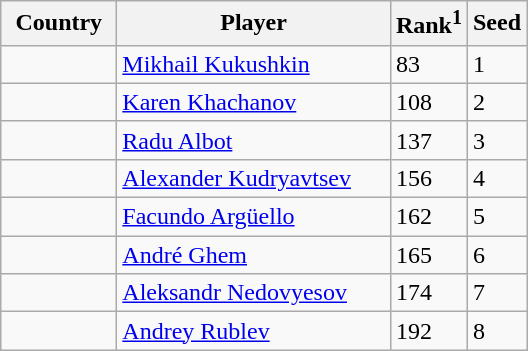<table class="sortable wikitable">
<tr>
<th width="70">Country</th>
<th width="175">Player</th>
<th>Rank<sup>1</sup></th>
<th>Seed</th>
</tr>
<tr>
<td></td>
<td><a href='#'>Mikhail Kukushkin</a></td>
<td>83</td>
<td>1</td>
</tr>
<tr>
<td></td>
<td><a href='#'>Karen Khachanov</a></td>
<td>108</td>
<td>2</td>
</tr>
<tr>
<td></td>
<td><a href='#'>Radu Albot</a></td>
<td>137</td>
<td>3</td>
</tr>
<tr>
<td></td>
<td><a href='#'>Alexander Kudryavtsev</a></td>
<td>156</td>
<td>4</td>
</tr>
<tr>
<td></td>
<td><a href='#'>Facundo Argüello</a></td>
<td>162</td>
<td>5</td>
</tr>
<tr>
<td></td>
<td><a href='#'>André Ghem</a></td>
<td>165</td>
<td>6</td>
</tr>
<tr>
<td></td>
<td><a href='#'>Aleksandr Nedovyesov</a></td>
<td>174</td>
<td>7</td>
</tr>
<tr>
<td></td>
<td><a href='#'>Andrey Rublev</a></td>
<td>192</td>
<td>8</td>
</tr>
</table>
